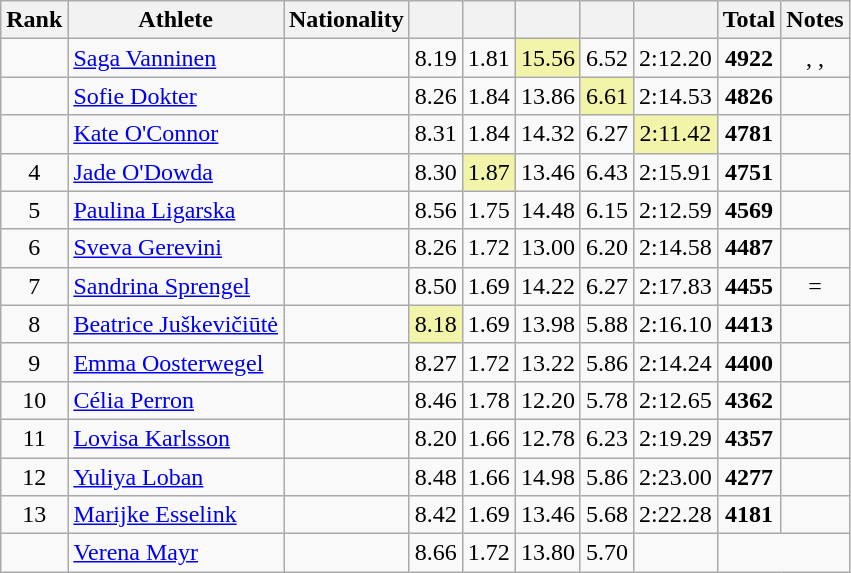<table class="wikitable sortable" style="text-align:center">
<tr>
<th>Rank</th>
<th>Athlete</th>
<th>Nationality</th>
<th></th>
<th></th>
<th></th>
<th></th>
<th></th>
<th>Total</th>
<th>Notes</th>
</tr>
<tr>
<td></td>
<td align="left"><a href='#'>Saga Vanninen</a></td>
<td align="left"></td>
<td>8.19</td>
<td>1.81</td>
<td bgcolor="#F2F5A9">15.56</td>
<td>6.52</td>
<td>2:12.20</td>
<td><strong>4922</strong></td>
<td>, , </td>
</tr>
<tr>
<td></td>
<td align="left"><a href='#'>Sofie Dokter</a></td>
<td align="left"></td>
<td>8.26</td>
<td>1.84</td>
<td>13.86</td>
<td bgcolor="#F2F5A9">6.61</td>
<td>2:14.53</td>
<td><strong>4826</strong></td>
<td></td>
</tr>
<tr>
<td></td>
<td align="left"><a href='#'>Kate O'Connor</a></td>
<td align="left"></td>
<td>8.31</td>
<td>1.84</td>
<td>14.32</td>
<td>6.27</td>
<td bgcolor="#F2F5A9">2:11.42</td>
<td><strong>4781</strong></td>
<td></td>
</tr>
<tr>
<td>4</td>
<td align="left"><a href='#'>Jade O'Dowda</a></td>
<td align="left"></td>
<td>8.30</td>
<td bgcolor="#F2F5A9">1.87</td>
<td>13.46</td>
<td>6.43</td>
<td>2:15.91</td>
<td><strong>4751</strong></td>
<td></td>
</tr>
<tr>
<td>5</td>
<td align="left"><a href='#'>Paulina Ligarska</a></td>
<td align="left"></td>
<td>8.56</td>
<td>1.75</td>
<td>14.48</td>
<td>6.15</td>
<td>2:12.59</td>
<td><strong>4569</strong></td>
<td></td>
</tr>
<tr>
<td>6</td>
<td align="left"><a href='#'>Sveva Gerevini</a></td>
<td align="left"></td>
<td>8.26</td>
<td>1.72</td>
<td>13.00</td>
<td>6.20</td>
<td>2:14.58</td>
<td><strong>4487</strong></td>
<td></td>
</tr>
<tr>
<td>7</td>
<td align="left"><a href='#'>Sandrina Sprengel</a></td>
<td align="left"></td>
<td>8.50</td>
<td>1.69</td>
<td>14.22</td>
<td>6.27</td>
<td>2:17.83</td>
<td><strong>4455</strong></td>
<td>=</td>
</tr>
<tr>
<td>8</td>
<td align="left"><a href='#'>Beatrice Juškevičiūtė</a></td>
<td align="left"></td>
<td bgcolor="#F2F5A9">8.18</td>
<td>1.69</td>
<td>13.98</td>
<td>5.88</td>
<td>2:16.10</td>
<td><strong>4413</strong></td>
<td></td>
</tr>
<tr>
<td>9</td>
<td align="left"><a href='#'>Emma Oosterwegel</a></td>
<td align="left"></td>
<td>8.27</td>
<td>1.72</td>
<td>13.22</td>
<td>5.86</td>
<td>2:14.24</td>
<td><strong>4400</strong></td>
<td></td>
</tr>
<tr>
<td>10</td>
<td align="left"><a href='#'>Célia Perron</a></td>
<td align="left"></td>
<td>8.46</td>
<td>1.78</td>
<td>12.20</td>
<td>5.78</td>
<td>2:12.65</td>
<td><strong>4362</strong></td>
<td></td>
</tr>
<tr>
<td>11</td>
<td align="left"><a href='#'>Lovisa Karlsson</a></td>
<td align="left"></td>
<td>8.20</td>
<td>1.66</td>
<td>12.78</td>
<td>6.23</td>
<td>2:19.29</td>
<td><strong>4357</strong></td>
<td></td>
</tr>
<tr>
<td>12</td>
<td align="left"><a href='#'>Yuliya Loban</a></td>
<td align="left"></td>
<td>8.48</td>
<td>1.66</td>
<td>14.98</td>
<td>5.86</td>
<td>2:23.00</td>
<td><strong>4277</strong></td>
<td></td>
</tr>
<tr>
<td>13</td>
<td align="left"><a href='#'>Marijke Esselink</a></td>
<td align="left"></td>
<td>8.42</td>
<td>1.69</td>
<td>13.46</td>
<td>5.68</td>
<td>2:22.28</td>
<td><strong>4181</strong></td>
<td></td>
</tr>
<tr>
<td></td>
<td align="left"><a href='#'>Verena Mayr</a></td>
<td align="left"></td>
<td>8.66</td>
<td>1.72</td>
<td>13.80</td>
<td>5.70</td>
<td></td>
<td colspan="2"></td>
</tr>
</table>
